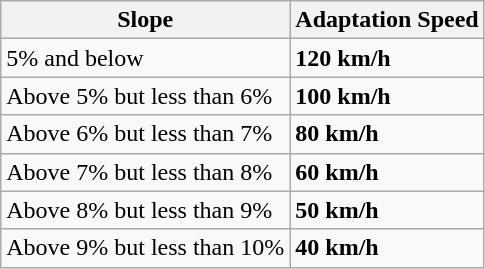<table class="wikitable">
<tr>
<th>Slope</th>
<th>Adaptation Speed</th>
</tr>
<tr>
<td>5% and below</td>
<td><strong>120 km/h</strong></td>
</tr>
<tr>
<td>Above 5% but less than 6%</td>
<td><strong>100 km/h</strong></td>
</tr>
<tr>
<td>Above 6% but less than 7%</td>
<td><strong>80 km/h</strong></td>
</tr>
<tr>
<td>Above 7% but less than 8%</td>
<td><strong>60 km/h</strong></td>
</tr>
<tr>
<td>Above 8% but less than 9%</td>
<td><strong>50 km/h</strong></td>
</tr>
<tr>
<td>Above 9% but less than 10%</td>
<td><strong>40 km/h</strong></td>
</tr>
</table>
